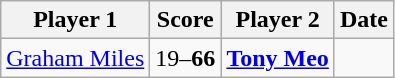<table class="wikitable" style="text-align: center">
<tr>
<th>Player 1</th>
<th>Score</th>
<th>Player 2</th>
<th>Date</th>
</tr>
<tr>
<td> <a href='#'>Graham Miles</a></td>
<td>19–<strong>66</strong></td>
<td> <strong><a href='#'>Tony Meo</a></strong></td>
<td></td>
</tr>
</table>
